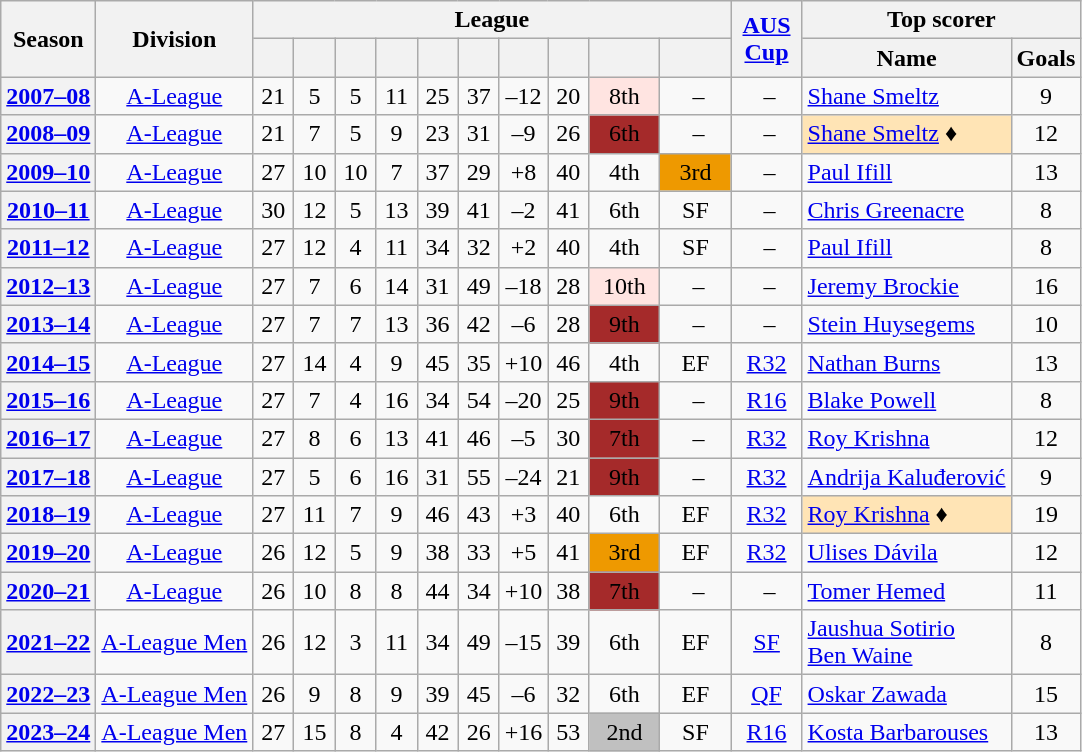<table class="wikitable" style="text-align: center">
<tr>
<th rowspan=2>Season</th>
<th rowspan=2>Division</th>
<th colspan=10>League</th>
<th rowspan=2 width=40px><a href='#'>AUS<br>Cup</a></th>
<th colspan=2>Top scorer</th>
</tr>
<tr>
<th width=20px></th>
<th width=20px></th>
<th width=20px></th>
<th width=20px></th>
<th width=20px></th>
<th width=20px></th>
<th width=25px></th>
<th width=20px></th>
<th width=40px></th>
<th width=40px></th>
<th>Name</th>
<th>Goals</th>
</tr>
<tr>
<th><a href='#'>2007–08</a></th>
<td><a href='#'>A-League</a></td>
<td>21</td>
<td>5</td>
<td>5</td>
<td>11</td>
<td>25</td>
<td>37</td>
<td>–12</td>
<td>20</td>
<td style="background:#FFE4E1">8th</td>
<td> –</td>
<td> –</td>
<td style=text-align:left> <a href='#'>Shane Smeltz</a></td>
<td>9</td>
</tr>
<tr>
<th><a href='#'>2008–09</a></th>
<td><a href='#'>A-League</a></td>
<td>21</td>
<td>7</td>
<td>5</td>
<td>9</td>
<td>23</td>
<td>31</td>
<td>–9</td>
<td>26</td>
<td style="background:brown">6th</td>
<td> –</td>
<td> –</td>
<td style="background:#FFE4B5; text-align:left"> <a href='#'>Shane Smeltz</a> ♦</td>
<td>12</td>
</tr>
<tr>
<th><a href='#'>2009–10</a></th>
<td><a href='#'>A-League</a></td>
<td>27</td>
<td>10</td>
<td>10</td>
<td>7</td>
<td>37</td>
<td>29</td>
<td>+8</td>
<td>40</td>
<td>4th</td>
<td bgcolor=#e90>3rd</td>
<td> –</td>
<td style=text-align:left> <a href='#'>Paul Ifill</a></td>
<td>13</td>
</tr>
<tr>
<th><a href='#'>2010–11</a></th>
<td><a href='#'>A-League</a></td>
<td>30</td>
<td>12</td>
<td>5</td>
<td>13</td>
<td>39</td>
<td>41</td>
<td>–2</td>
<td>41</td>
<td>6th</td>
<td>SF</td>
<td> –</td>
<td style=text-align:left> <a href='#'>Chris Greenacre</a></td>
<td>8</td>
</tr>
<tr>
<th><a href='#'>2011–12</a></th>
<td><a href='#'>A-League</a></td>
<td>27</td>
<td>12</td>
<td>4</td>
<td>11</td>
<td>34</td>
<td>32</td>
<td>+2</td>
<td>40</td>
<td>4th</td>
<td>SF</td>
<td> –</td>
<td style=text-align:left> <a href='#'>Paul Ifill</a></td>
<td>8</td>
</tr>
<tr>
<th><a href='#'>2012–13</a></th>
<td><a href='#'>A-League</a></td>
<td>27</td>
<td>7</td>
<td>6</td>
<td>14</td>
<td>31</td>
<td>49</td>
<td>–18</td>
<td>28</td>
<td style="background:#FFE4E1">10th</td>
<td> –</td>
<td> –</td>
<td style=text-align:left> <a href='#'>Jeremy Brockie</a></td>
<td>16</td>
</tr>
<tr>
<th><a href='#'>2013–14</a></th>
<td><a href='#'>A-League</a></td>
<td>27</td>
<td>7</td>
<td>7</td>
<td>13</td>
<td>36</td>
<td>42</td>
<td>–6</td>
<td>28</td>
<td style="background:brown">9th</td>
<td> –</td>
<td> –</td>
<td style=text-align:left> <a href='#'>Stein Huysegems</a></td>
<td>10</td>
</tr>
<tr>
<th><a href='#'>2014–15</a></th>
<td><a href='#'>A-League</a></td>
<td>27</td>
<td>14</td>
<td>4</td>
<td>9</td>
<td>45</td>
<td>35</td>
<td>+10</td>
<td>46</td>
<td>4th</td>
<td>EF</td>
<td><a href='#'>R32</a></td>
<td style=text-align:left> <a href='#'>Nathan Burns</a></td>
<td>13</td>
</tr>
<tr>
<th><a href='#'>2015–16</a></th>
<td><a href='#'>A-League</a></td>
<td>27</td>
<td>7</td>
<td>4</td>
<td>16</td>
<td>34</td>
<td>54</td>
<td>–20</td>
<td>25</td>
<td style="background:brown">9th</td>
<td> –</td>
<td><a href='#'>R16</a></td>
<td style=text-align:left> <a href='#'>Blake Powell</a></td>
<td>8</td>
</tr>
<tr>
<th><a href='#'>2016–17</a></th>
<td><a href='#'>A-League</a></td>
<td>27</td>
<td>8</td>
<td>6</td>
<td>13</td>
<td>41</td>
<td>46</td>
<td>–5</td>
<td>30</td>
<td style="background:brown">7th</td>
<td> –</td>
<td><a href='#'>R32</a></td>
<td style=text-align:left> <a href='#'>Roy Krishna</a></td>
<td>12</td>
</tr>
<tr>
<th><a href='#'>2017–18</a></th>
<td><a href='#'>A-League</a></td>
<td>27</td>
<td>5</td>
<td>6</td>
<td>16</td>
<td>31</td>
<td>55</td>
<td>–24</td>
<td>21</td>
<td style="background:brown">9th</td>
<td> –</td>
<td><a href='#'>R32</a></td>
<td style=text-align:left> <a href='#'>Andrija Kaluđerović</a></td>
<td>9</td>
</tr>
<tr>
<th><a href='#'>2018–19</a></th>
<td><a href='#'>A-League</a></td>
<td>27</td>
<td>11</td>
<td>7</td>
<td>9</td>
<td>46</td>
<td>43</td>
<td>+3</td>
<td>40</td>
<td>6th</td>
<td>EF</td>
<td><a href='#'>R32</a></td>
<td style="background:#FFE4B5; text-align:left"> <a href='#'>Roy Krishna</a> ♦</td>
<td>19</td>
</tr>
<tr>
<th><a href='#'>2019–20</a></th>
<td><a href='#'>A-League</a></td>
<td>26</td>
<td>12</td>
<td>5</td>
<td>9</td>
<td>38</td>
<td>33</td>
<td>+5</td>
<td>41</td>
<td bgcolor=#e90>3rd</td>
<td>EF</td>
<td><a href='#'>R32</a></td>
<td style=text-align:left> <a href='#'>Ulises Dávila</a></td>
<td>12</td>
</tr>
<tr>
<th><a href='#'>2020–21</a></th>
<td><a href='#'>A-League</a></td>
<td>26</td>
<td>10</td>
<td>8</td>
<td>8</td>
<td>44</td>
<td>34</td>
<td>+10</td>
<td>38</td>
<td style="background:brown">7th</td>
<td> –</td>
<td> –</td>
<td style=text-align:left> <a href='#'>Tomer Hemed</a></td>
<td>11</td>
</tr>
<tr>
<th><a href='#'>2021–22</a></th>
<td><a href='#'>A-League Men</a></td>
<td>26</td>
<td>12</td>
<td>3</td>
<td>11</td>
<td>34</td>
<td>49</td>
<td>–15</td>
<td>39</td>
<td>6th</td>
<td>EF</td>
<td><a href='#'>SF</a></td>
<td style=text-align:left> <a href='#'>Jaushua Sotirio</a><br> <a href='#'>Ben Waine</a></td>
<td>8</td>
</tr>
<tr>
<th><a href='#'>2022–23</a></th>
<td><a href='#'>A-League Men</a></td>
<td>26</td>
<td>9</td>
<td>8</td>
<td>9</td>
<td>39</td>
<td>45</td>
<td>–6</td>
<td>32</td>
<td>6th</td>
<td>EF</td>
<td><a href='#'>QF</a></td>
<td style=text-align:left> <a href='#'>Oskar Zawada</a></td>
<td>15</td>
</tr>
<tr>
<th><a href='#'>2023–24</a></th>
<td><a href='#'>A-League Men</a></td>
<td>27</td>
<td>15</td>
<td>8</td>
<td>4</td>
<td>42</td>
<td>26</td>
<td>+16</td>
<td>53</td>
<td style="background:silver">2nd</td>
<td>SF</td>
<td><a href='#'>R16</a></td>
<td style=text-align:left> <a href='#'>Kosta Barbarouses</a></td>
<td>13</td>
</tr>
</table>
